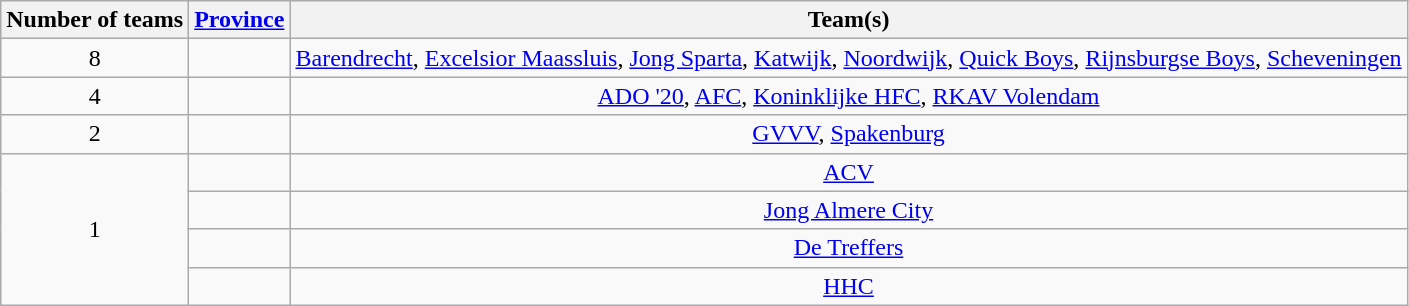<table class="wikitable" style="text-align:center">
<tr>
<th>Number of teams</th>
<th><a href='#'>Province</a></th>
<th>Team(s)</th>
</tr>
<tr>
<td>8</td>
<td align="left"></td>
<td><a href='#'>Barendrecht</a>, <a href='#'>Excelsior Maassluis</a>, <a href='#'>Jong Sparta</a>, <a href='#'>Katwijk</a>, <a href='#'>Noordwijk</a>, <a href='#'>Quick Boys</a>, <a href='#'>Rijnsburgse Boys</a>, <a href='#'>Scheveningen</a></td>
</tr>
<tr>
<td>4</td>
<td align="left"></td>
<td><a href='#'>ADO '20</a>, <a href='#'>AFC</a>, <a href='#'>Koninklijke HFC</a>, <a href='#'>RKAV Volendam</a></td>
</tr>
<tr>
<td>2</td>
<td align="left"></td>
<td><a href='#'>GVVV</a>, <a href='#'>Spakenburg</a></td>
</tr>
<tr>
<td rowspan="4">1</td>
<td align="left"></td>
<td><a href='#'>ACV</a></td>
</tr>
<tr>
<td align="left"></td>
<td><a href='#'>Jong Almere City</a></td>
</tr>
<tr>
<td align="left"></td>
<td><a href='#'>De Treffers</a></td>
</tr>
<tr>
<td align="left"></td>
<td><a href='#'>HHC</a></td>
</tr>
</table>
